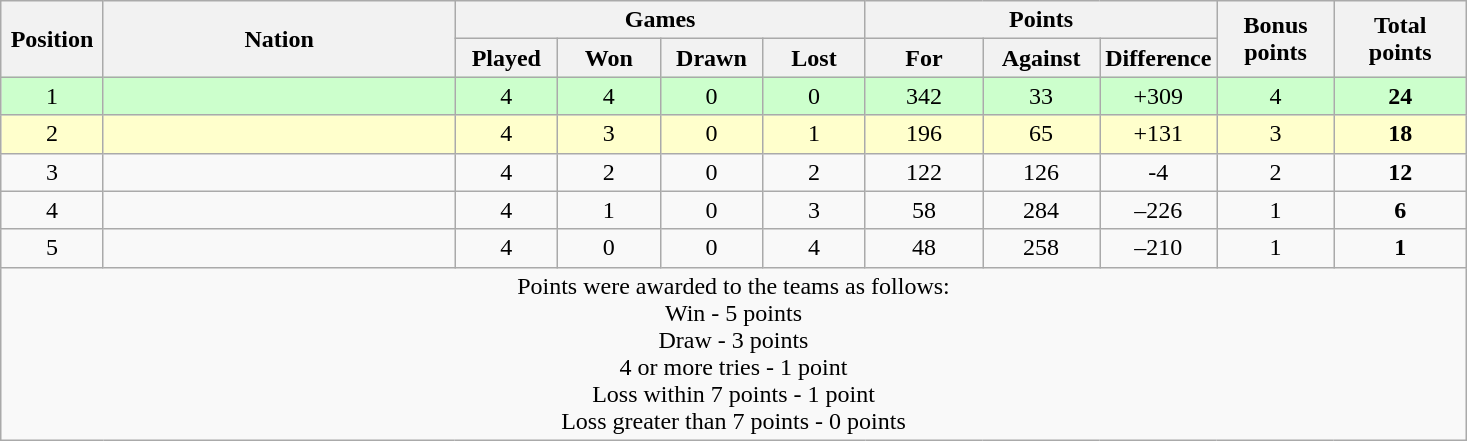<table class="wikitable" style="text-align:center">
<tr>
<th rowspan="2" style="width:7%;">Position</th>
<th rowspan="2" style="width:24%;">Nation</th>
<th colspan="4" style="width:30%;">Games</th>
<th colspan="3" style="width:32%;">Points</th>
<th rowspan="2" style="width:8%;">Bonus<br>points</th>
<th rowspan="2" style="width:10%;">Total<br>points</th>
</tr>
<tr>
<th style="width:7%;">Played</th>
<th style="width:7%;">Won</th>
<th style="width:7%;">Drawn</th>
<th style="width:7%;">Lost</th>
<th style="width:8%;">For</th>
<th style="width:8%;">Against</th>
<th style="width:8%;">Difference</th>
</tr>
<tr bgcolor="#ccffcc">
<td>1</td>
<td align="left"></td>
<td>4</td>
<td>4</td>
<td>0</td>
<td>0</td>
<td>342</td>
<td>33</td>
<td>+309</td>
<td>4</td>
<td><strong>24</strong></td>
</tr>
<tr bgcolor="#ffffcc">
<td>2</td>
<td align="left"></td>
<td>4</td>
<td>3</td>
<td>0</td>
<td>1</td>
<td>196</td>
<td>65</td>
<td>+131</td>
<td>3</td>
<td><strong>18</strong></td>
</tr>
<tr>
<td>3</td>
<td align="left"></td>
<td>4</td>
<td>2</td>
<td>0</td>
<td>2</td>
<td>122</td>
<td>126</td>
<td>-4</td>
<td>2</td>
<td><strong>12</strong></td>
</tr>
<tr>
<td>4</td>
<td align="left"></td>
<td>4</td>
<td>1</td>
<td>0</td>
<td>3</td>
<td>58</td>
<td>284</td>
<td>–226</td>
<td>1</td>
<td><strong>6</strong></td>
</tr>
<tr>
<td>5</td>
<td align="left"></td>
<td>4</td>
<td>0</td>
<td>0</td>
<td>4</td>
<td>48</td>
<td>258</td>
<td>–210</td>
<td>1</td>
<td><strong>1</strong></td>
</tr>
<tr>
<td colspan="100%" style="text-align:center;">Points were awarded to the teams as follows:<br>Win - 5 points<br>Draw - 3 points<br> 4 or more tries - 1 point<br> Loss within 7 points - 1 point<br>Loss greater than 7 points - 0 points</td>
</tr>
</table>
